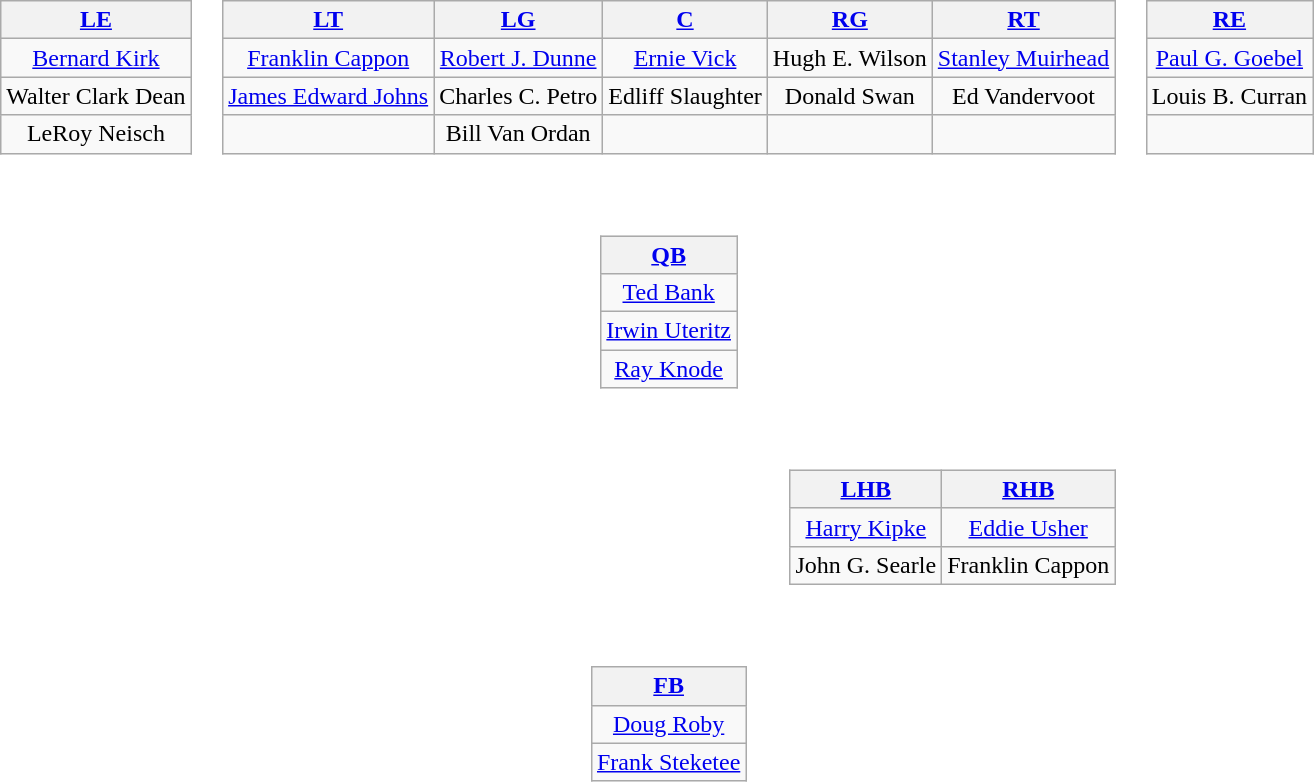<table>
<tr>
<td style="text-align:center;"><br><table style="width:100%">
<tr>
<td align="left"><br><table class="wikitable" style="text-align:center">
<tr>
<th><a href='#'>LE</a></th>
</tr>
<tr>
<td><a href='#'>Bernard Kirk</a></td>
</tr>
<tr>
<td>Walter Clark Dean</td>
</tr>
<tr>
<td>LeRoy Neisch</td>
</tr>
</table>
</td>
<td><br><table class="wikitable" style="text-align:center">
<tr>
<th><a href='#'>LT</a></th>
<th><a href='#'>LG</a></th>
<th><a href='#'>C</a></th>
<th><a href='#'>RG</a></th>
<th><a href='#'>RT</a></th>
</tr>
<tr>
<td><a href='#'>Franklin Cappon</a></td>
<td><a href='#'>Robert J. Dunne</a></td>
<td><a href='#'>Ernie Vick</a></td>
<td>Hugh E. Wilson</td>
<td><a href='#'>Stanley Muirhead</a></td>
</tr>
<tr>
<td><a href='#'>James Edward Johns</a></td>
<td>Charles C. Petro</td>
<td>Edliff Slaughter</td>
<td>Donald Swan</td>
<td>Ed Vandervoot</td>
</tr>
<tr>
<td></td>
<td>Bill Van Ordan</td>
<td></td>
<td></td>
<td></td>
</tr>
</table>
</td>
<td align="right"><br><table class="wikitable" style="text-align:center">
<tr>
<th><a href='#'>RE</a></th>
</tr>
<tr>
<td><a href='#'>Paul G. Goebel</a></td>
</tr>
<tr>
<td>Louis B. Curran</td>
</tr>
<tr>
<td> </td>
</tr>
</table>
</td>
</tr>
<tr>
<td></td>
<td align="center"><br><table class="wikitable" style="text-align:center">
<tr>
<th><a href='#'>QB</a></th>
</tr>
<tr>
<td><a href='#'>Ted Bank</a></td>
</tr>
<tr>
<td><a href='#'>Irwin Uteritz</a></td>
</tr>
<tr>
<td><a href='#'>Ray Knode</a></td>
</tr>
</table>
</td>
</tr>
<tr>
<td></td>
<td align="right"><br><table class="wikitable" style="text-align:center">
<tr>
<th><a href='#'>LHB</a></th>
<th><a href='#'>RHB</a></th>
</tr>
<tr>
<td><a href='#'>Harry Kipke</a></td>
<td><a href='#'>Eddie Usher</a></td>
</tr>
<tr>
<td>John G. Searle</td>
<td>Franklin Cappon</td>
</tr>
</table>
</td>
</tr>
<tr>
<td></td>
<td align="center"><br><table class="wikitable" style="text-align:center">
<tr>
<th><a href='#'>FB</a></th>
</tr>
<tr>
<td><a href='#'>Doug Roby</a></td>
</tr>
<tr>
<td><a href='#'>Frank Steketee</a></td>
</tr>
</table>
</td>
</tr>
</table>
</td>
</tr>
<tr>
<td style="height:3em"></td>
</tr>
<tr>
<td style="text-align:center;"></td>
</tr>
<tr>
</tr>
</table>
